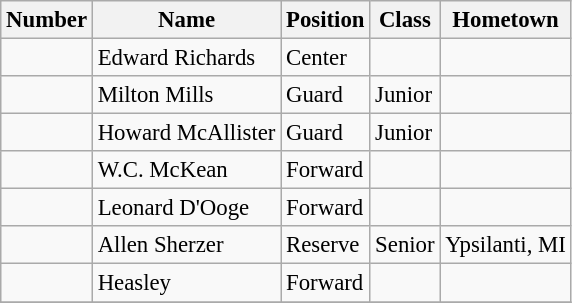<table class="wikitable" style="font-size: 95%;">
<tr>
<th>Number</th>
<th>Name</th>
<th>Position</th>
<th>Class</th>
<th>Hometown</th>
</tr>
<tr>
<td></td>
<td>Edward Richards</td>
<td>Center</td>
<td></td>
<td></td>
</tr>
<tr>
<td></td>
<td>Milton Mills</td>
<td>Guard</td>
<td>Junior</td>
<td></td>
</tr>
<tr>
<td></td>
<td>Howard McAllister</td>
<td>Guard</td>
<td>Junior</td>
<td></td>
</tr>
<tr>
<td></td>
<td>W.C. McKean</td>
<td>Forward</td>
<td></td>
<td></td>
</tr>
<tr>
<td></td>
<td>Leonard D'Ooge</td>
<td>Forward</td>
<td></td>
<td></td>
</tr>
<tr>
<td></td>
<td>Allen Sherzer</td>
<td>Reserve</td>
<td>Senior</td>
<td>Ypsilanti, MI</td>
</tr>
<tr>
<td></td>
<td>Heasley</td>
<td>Forward</td>
<td></td>
<td></td>
</tr>
<tr>
</tr>
</table>
